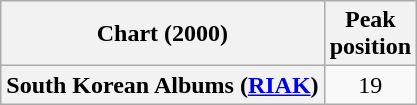<table class="wikitable plainrowheaders" style="text-align:center;">
<tr>
<th>Chart (2000)</th>
<th>Peak<br>position</th>
</tr>
<tr>
<th scope="row">South Korean Albums (<a href='#'>RIAK</a>)</th>
<td>19</td>
</tr>
</table>
